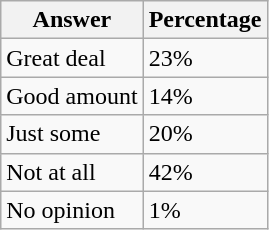<table class="wikitable">
<tr>
<th>Answer</th>
<th>Percentage</th>
</tr>
<tr>
<td>Great deal</td>
<td>23%</td>
</tr>
<tr>
<td>Good amount</td>
<td>14%</td>
</tr>
<tr>
<td>Just some</td>
<td>20%</td>
</tr>
<tr>
<td>Not at all</td>
<td>42%</td>
</tr>
<tr>
<td>No opinion</td>
<td>1%</td>
</tr>
</table>
